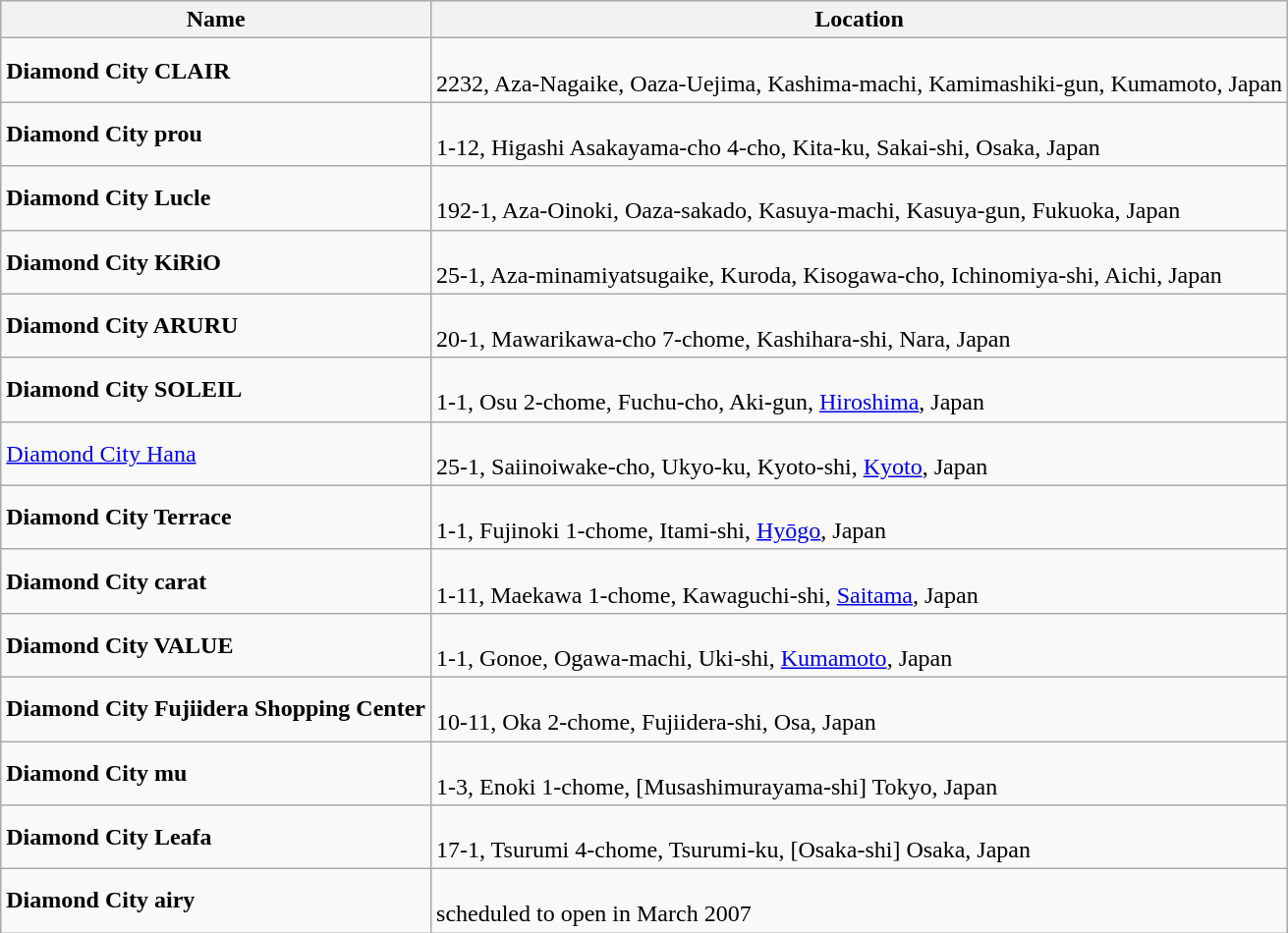<table class="wikitable">
<tr>
<th>Name</th>
<th>Location</th>
</tr>
<tr>
<td><strong>Diamond City CLAIR</strong></td>
<td><br>2232, Aza-Nagaike, Oaza-Uejima, Kashima-machi, Kamimashiki-gun,
Kumamoto, Japan</td>
</tr>
<tr>
<td><strong>Diamond City prou</strong></td>
<td><br>1-12, Higashi Asakayama-cho 4-cho, Kita-ku, Sakai-shi,
Osaka, Japan</td>
</tr>
<tr>
<td><strong>Diamond City Lucle</strong></td>
<td><br>192-1, Aza-Oinoki, Oaza-sakado, Kasuya-machi, Kasuya-gun,
Fukuoka, Japan</td>
</tr>
<tr>
<td><strong>Diamond City KiRiO</strong></td>
<td><br>25-1, Aza-minamiyatsugaike, Kuroda, Kisogawa-cho, Ichinomiya-shi,
Aichi, Japan</td>
</tr>
<tr>
<td><strong>Diamond City ARURU</strong></td>
<td><br>20-1, Mawarikawa-cho 7-chome, Kashihara-shi,
Nara, Japan</td>
</tr>
<tr>
<td><strong>Diamond City SOLEIL</strong></td>
<td><br>1-1, Osu 2-chome, Fuchu-cho, Aki-gun,
<a href='#'>Hiroshima</a>, Japan</td>
</tr>
<tr>
<td><a href='#'>Diamond City Hana</a></td>
<td><br>25-1, Saiinoiwake-cho, Ukyo-ku, Kyoto-shi, 
<a href='#'>Kyoto</a>, Japan</td>
</tr>
<tr>
<td><strong>Diamond City Terrace</strong></td>
<td><br>1-1, Fujinoki 1-chome, Itami-shi,
<a href='#'>Hyōgo</a>, Japan</td>
</tr>
<tr>
<td><strong>Diamond City carat</strong></td>
<td><br>1-11, Maekawa 1-chome, Kawaguchi-shi,
<a href='#'>Saitama</a>, Japan</td>
</tr>
<tr>
<td><strong>Diamond City VALUE</strong></td>
<td><br>1-1, Gonoe, Ogawa-machi, Uki-shi,
<a href='#'>Kumamoto</a>, Japan</td>
</tr>
<tr>
<td><strong>Diamond City Fujiidera Shopping Center</strong></td>
<td><br>10-11, Oka 2-chome, Fujiidera-shi,
Osa, Japan</td>
</tr>
<tr>
<td><strong>Diamond City mu</strong></td>
<td><br>1-3, Enoki 1-chome, [Musashimurayama-shi]
Tokyo, Japan</td>
</tr>
<tr>
<td><strong>Diamond City Leafa</strong></td>
<td><br>17-1, Tsurumi 4-chome, Tsurumi-ku, [Osaka-shi]
Osaka, Japan</td>
</tr>
<tr>
<td><strong>Diamond City airy</strong></td>
<td><br>scheduled to open in March 2007</td>
</tr>
</table>
